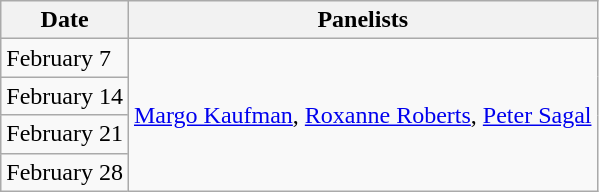<table class="wikitable">
<tr>
<th>Date</th>
<th>Panelists</th>
</tr>
<tr>
<td>February 7</td>
<td rowspan=4><a href='#'>Margo Kaufman</a>, <a href='#'>Roxanne Roberts</a>, <a href='#'>Peter Sagal</a></td>
</tr>
<tr>
<td>February 14</td>
</tr>
<tr>
<td>February 21</td>
</tr>
<tr>
<td>February 28</td>
</tr>
</table>
